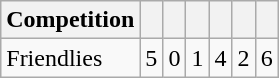<table class="wikitable">
<tr>
<th>Competition</th>
<th></th>
<th></th>
<th></th>
<th></th>
<th></th>
<th></th>
</tr>
<tr align=center>
<td align=left>Friendlies</td>
<td>5</td>
<td>0</td>
<td>1</td>
<td>4</td>
<td>2</td>
<td>6</td>
</tr>
</table>
